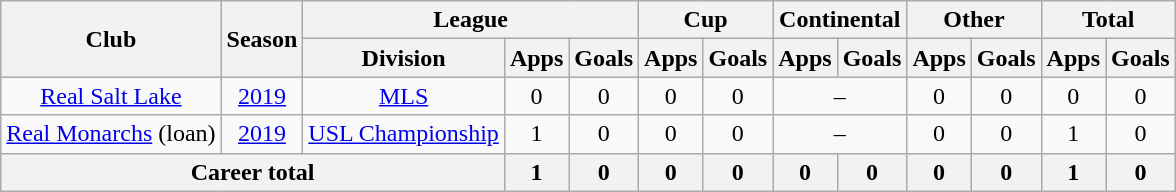<table class="wikitable" style="text-align: center">
<tr>
<th rowspan="2">Club</th>
<th rowspan="2">Season</th>
<th colspan="3">League</th>
<th colspan="2">Cup</th>
<th colspan="2">Continental</th>
<th colspan="2">Other</th>
<th colspan="2">Total</th>
</tr>
<tr>
<th>Division</th>
<th>Apps</th>
<th>Goals</th>
<th>Apps</th>
<th>Goals</th>
<th>Apps</th>
<th>Goals</th>
<th>Apps</th>
<th>Goals</th>
<th>Apps</th>
<th>Goals</th>
</tr>
<tr>
<td><a href='#'>Real Salt Lake</a></td>
<td><a href='#'>2019</a></td>
<td><a href='#'>MLS</a></td>
<td>0</td>
<td>0</td>
<td>0</td>
<td>0</td>
<td colspan="2">–</td>
<td>0</td>
<td>0</td>
<td>0</td>
<td>0</td>
</tr>
<tr>
<td><a href='#'>Real Monarchs</a> (loan)</td>
<td><a href='#'>2019</a></td>
<td><a href='#'>USL Championship</a></td>
<td>1</td>
<td>0</td>
<td>0</td>
<td>0</td>
<td colspan="2">–</td>
<td>0</td>
<td>0</td>
<td>1</td>
<td>0</td>
</tr>
<tr>
<th colspan=3>Career total</th>
<th>1</th>
<th>0</th>
<th>0</th>
<th>0</th>
<th>0</th>
<th>0</th>
<th>0</th>
<th>0</th>
<th>1</th>
<th>0</th>
</tr>
</table>
